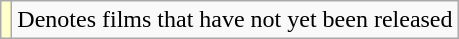<table class="wikitable sortable">
<tr>
<td style="background:#FFFFCC;"></td>
<td>Denotes films that have not yet been released</td>
</tr>
</table>
